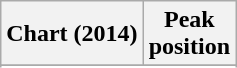<table class="wikitable plainrowheaders sortable" style="text-align:center">
<tr>
<th>Chart (2014)</th>
<th>Peak<br>position</th>
</tr>
<tr>
</tr>
<tr>
</tr>
</table>
